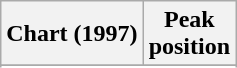<table class="wikitable plainrowheaders sortable">
<tr>
<th scope="col">Chart (1997)</th>
<th scope="col">Peak<br>position</th>
</tr>
<tr>
</tr>
<tr>
</tr>
</table>
